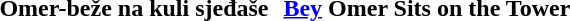<table>
<tr>
<th width="50%">Omer-beže na kuli sjeđaše</th>
<th width="50%"><a href='#'>Bey</a> Omer Sits on the Tower</th>
</tr>
<tr>
<td valign="top"><br></td>
<td valign="top"><br></td>
</tr>
</table>
